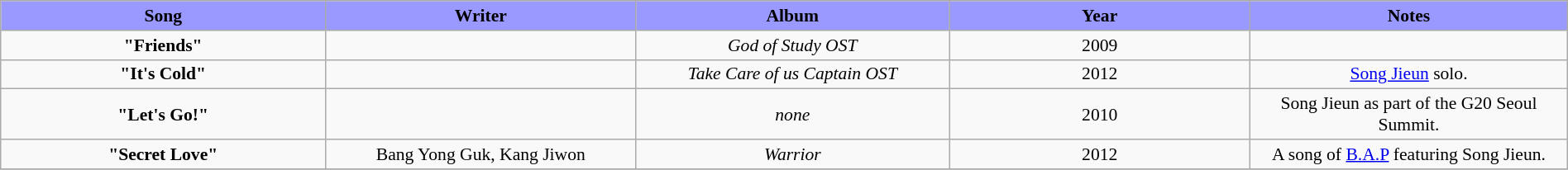<table class="wikitable" style="margin:0.5em auto; clear:both; font-size:.9em; text-align:center; width:100%">
<tr>
<th width="500" style="background: #99F;">Song</th>
<th width="500" style="background: #99F;">Writer</th>
<th width="500" style="background: #99F;">Album</th>
<th width="500" style="background: #99F;">Year</th>
<th width="500" style="background: #99F;">Notes</th>
</tr>
<tr>
<td><strong>"Friends"</strong></td>
<td></td>
<td><em>God of Study OST</em></td>
<td>2009</td>
<td></td>
</tr>
<tr>
<td><strong>"It's Cold"</strong></td>
<td></td>
<td><em>Take Care of us Captain OST</em></td>
<td>2012</td>
<td><a href='#'>Song Jieun</a> solo.</td>
</tr>
<tr>
<td><strong>"Let's Go!"</strong></td>
<td></td>
<td><em>none</em></td>
<td>2010</td>
<td>Song Jieun as part of the G20 Seoul Summit.</td>
</tr>
<tr>
<td><strong>"Secret Love"</strong></td>
<td>Bang Yong Guk, Kang Jiwon</td>
<td><em>Warrior</em></td>
<td>2012</td>
<td>A song of <a href='#'>B.A.P</a> featuring Song Jieun.</td>
</tr>
<tr>
</tr>
</table>
